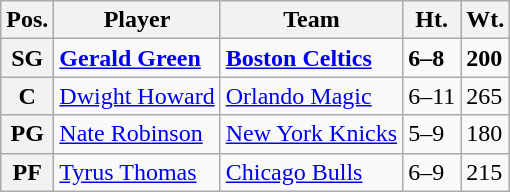<table class="wikitable">
<tr>
<th>Pos.</th>
<th>Player</th>
<th>Team</th>
<th>Ht.</th>
<th>Wt.</th>
</tr>
<tr>
<th>SG</th>
<td><strong><a href='#'>Gerald Green</a></strong></td>
<td><strong><a href='#'>Boston Celtics</a></strong></td>
<td><strong>6–8</strong></td>
<td><strong>200</strong></td>
</tr>
<tr>
<th>C</th>
<td><a href='#'>Dwight Howard</a></td>
<td><a href='#'>Orlando Magic</a></td>
<td>6–11</td>
<td>265</td>
</tr>
<tr>
<th>PG</th>
<td><a href='#'>Nate Robinson</a></td>
<td><a href='#'>New York Knicks</a></td>
<td>5–9</td>
<td>180</td>
</tr>
<tr>
<th>PF</th>
<td><a href='#'>Tyrus Thomas</a></td>
<td><a href='#'>Chicago Bulls</a></td>
<td>6–9</td>
<td>215</td>
</tr>
</table>
